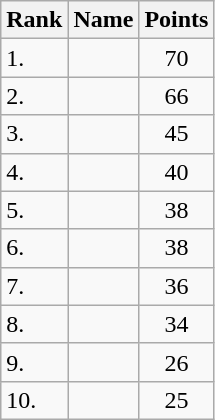<table class="wikitable sortable">
<tr>
<th>Rank</th>
<th>Name</th>
<th>Points</th>
</tr>
<tr>
<td>1.</td>
<td></td>
<td align=center>70</td>
</tr>
<tr>
<td>2.</td>
<td></td>
<td align=center>66</td>
</tr>
<tr>
<td>3.</td>
<td></td>
<td align=center>45</td>
</tr>
<tr>
<td>4.</td>
<td></td>
<td align=center>40</td>
</tr>
<tr>
<td>5.</td>
<td></td>
<td align=center>38</td>
</tr>
<tr>
<td>6.</td>
<td></td>
<td align=center>38</td>
</tr>
<tr>
<td>7.</td>
<td></td>
<td align=center>36</td>
</tr>
<tr>
<td>8.</td>
<td></td>
<td align=center>34</td>
</tr>
<tr>
<td>9.</td>
<td></td>
<td align=center>26</td>
</tr>
<tr>
<td>10.</td>
<td></td>
<td align=center>25</td>
</tr>
</table>
